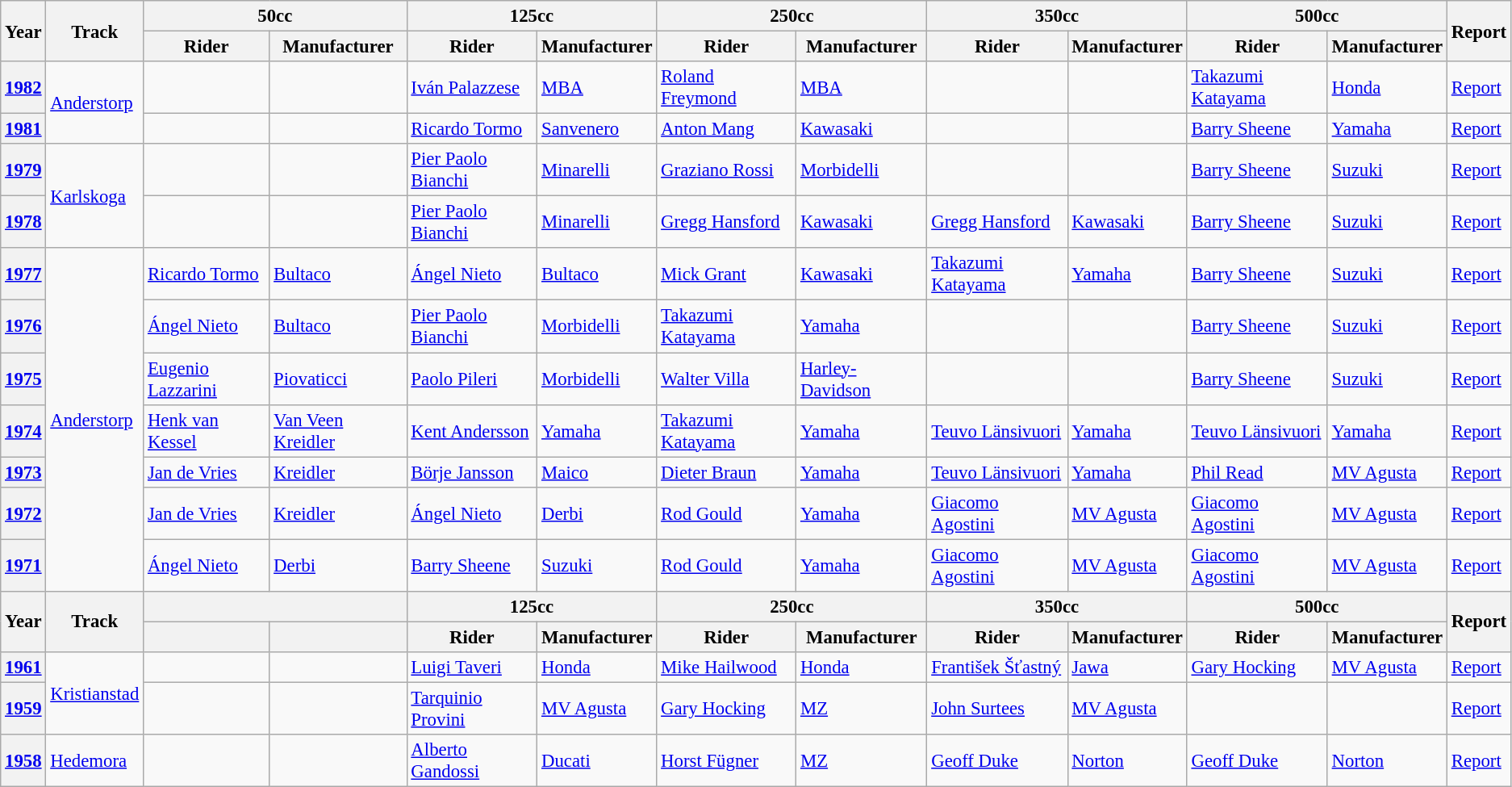<table class="wikitable" style="font-size: 95%;">
<tr>
<th rowspan=2>Year</th>
<th rowspan=2>Track</th>
<th colspan=2>50cc</th>
<th colspan=2>125cc</th>
<th colspan=2>250cc</th>
<th colspan=2>350cc</th>
<th colspan=2>500cc</th>
<th rowspan=2>Report</th>
</tr>
<tr>
<th>Rider</th>
<th>Manufacturer</th>
<th>Rider</th>
<th>Manufacturer</th>
<th>Rider</th>
<th>Manufacturer</th>
<th>Rider</th>
<th>Manufacturer</th>
<th>Rider</th>
<th>Manufacturer</th>
</tr>
<tr>
<th><a href='#'>1982</a></th>
<td rowspan="2"><a href='#'>Anderstorp</a></td>
<td></td>
<td></td>
<td> <a href='#'>Iván Palazzese</a></td>
<td><a href='#'>MBA</a></td>
<td> <a href='#'>Roland Freymond</a></td>
<td><a href='#'>MBA</a></td>
<td></td>
<td></td>
<td> <a href='#'>Takazumi Katayama</a></td>
<td><a href='#'>Honda</a></td>
<td><a href='#'>Report</a></td>
</tr>
<tr>
<th><a href='#'>1981</a></th>
<td></td>
<td></td>
<td> <a href='#'>Ricardo Tormo</a></td>
<td><a href='#'>Sanvenero</a></td>
<td> <a href='#'>Anton Mang</a></td>
<td><a href='#'>Kawasaki</a></td>
<td></td>
<td></td>
<td> <a href='#'>Barry Sheene</a></td>
<td><a href='#'>Yamaha</a></td>
<td><a href='#'>Report</a></td>
</tr>
<tr>
<th><a href='#'>1979</a></th>
<td rowspan="2"><a href='#'>Karlskoga</a></td>
<td></td>
<td></td>
<td> <a href='#'>Pier Paolo Bianchi</a></td>
<td><a href='#'>Minarelli</a></td>
<td> <a href='#'>Graziano Rossi</a></td>
<td><a href='#'>Morbidelli</a></td>
<td></td>
<td></td>
<td> <a href='#'>Barry Sheene</a></td>
<td><a href='#'>Suzuki</a></td>
<td><a href='#'>Report</a></td>
</tr>
<tr>
<th><a href='#'>1978</a></th>
<td></td>
<td></td>
<td> <a href='#'>Pier Paolo Bianchi</a></td>
<td><a href='#'>Minarelli</a></td>
<td> <a href='#'>Gregg Hansford</a></td>
<td><a href='#'>Kawasaki</a></td>
<td> <a href='#'>Gregg Hansford</a></td>
<td><a href='#'>Kawasaki</a></td>
<td> <a href='#'>Barry Sheene</a></td>
<td><a href='#'>Suzuki</a></td>
<td><a href='#'>Report</a></td>
</tr>
<tr>
<th><a href='#'>1977</a></th>
<td rowspan="7"><a href='#'>Anderstorp</a></td>
<td> <a href='#'>Ricardo Tormo</a></td>
<td><a href='#'>Bultaco</a></td>
<td> <a href='#'>Ángel Nieto</a></td>
<td><a href='#'>Bultaco</a></td>
<td> <a href='#'>Mick Grant</a></td>
<td><a href='#'>Kawasaki</a></td>
<td> <a href='#'>Takazumi Katayama</a></td>
<td><a href='#'>Yamaha</a></td>
<td> <a href='#'>Barry Sheene</a></td>
<td><a href='#'>Suzuki</a></td>
<td><a href='#'>Report</a></td>
</tr>
<tr>
<th><a href='#'>1976</a></th>
<td> <a href='#'>Ángel Nieto</a></td>
<td><a href='#'>Bultaco</a></td>
<td> <a href='#'>Pier Paolo Bianchi</a></td>
<td><a href='#'>Morbidelli</a></td>
<td> <a href='#'>Takazumi Katayama</a></td>
<td><a href='#'>Yamaha</a></td>
<td></td>
<td></td>
<td> <a href='#'>Barry Sheene</a></td>
<td><a href='#'>Suzuki</a></td>
<td><a href='#'>Report</a></td>
</tr>
<tr>
<th><a href='#'>1975</a></th>
<td> <a href='#'>Eugenio Lazzarini</a></td>
<td><a href='#'>Piovaticci</a></td>
<td> <a href='#'>Paolo Pileri</a></td>
<td><a href='#'>Morbidelli</a></td>
<td> <a href='#'>Walter Villa</a></td>
<td><a href='#'>Harley-Davidson</a></td>
<td></td>
<td></td>
<td> <a href='#'>Barry Sheene</a></td>
<td><a href='#'>Suzuki</a></td>
<td><a href='#'>Report</a></td>
</tr>
<tr>
<th><a href='#'>1974</a></th>
<td> <a href='#'>Henk van Kessel</a></td>
<td><a href='#'>Van Veen</a> <a href='#'>Kreidler</a></td>
<td> <a href='#'>Kent Andersson</a></td>
<td><a href='#'>Yamaha</a></td>
<td> <a href='#'>Takazumi Katayama</a></td>
<td><a href='#'>Yamaha</a></td>
<td> <a href='#'>Teuvo Länsivuori</a></td>
<td><a href='#'>Yamaha</a></td>
<td> <a href='#'>Teuvo Länsivuori</a></td>
<td><a href='#'>Yamaha</a></td>
<td><a href='#'>Report</a></td>
</tr>
<tr>
<th><a href='#'>1973</a></th>
<td> <a href='#'>Jan de Vries</a></td>
<td><a href='#'>Kreidler</a></td>
<td> <a href='#'>Börje Jansson</a></td>
<td><a href='#'>Maico</a></td>
<td> <a href='#'>Dieter Braun</a></td>
<td><a href='#'>Yamaha</a></td>
<td> <a href='#'>Teuvo Länsivuori</a></td>
<td><a href='#'>Yamaha</a></td>
<td> <a href='#'>Phil Read</a></td>
<td><a href='#'>MV Agusta</a></td>
<td><a href='#'>Report</a></td>
</tr>
<tr>
<th><a href='#'>1972</a></th>
<td> <a href='#'>Jan de Vries</a></td>
<td><a href='#'>Kreidler</a></td>
<td> <a href='#'>Ángel Nieto</a></td>
<td><a href='#'>Derbi</a></td>
<td> <a href='#'>Rod Gould</a></td>
<td><a href='#'>Yamaha</a></td>
<td> <a href='#'>Giacomo Agostini</a></td>
<td><a href='#'>MV Agusta</a></td>
<td> <a href='#'>Giacomo Agostini</a></td>
<td><a href='#'>MV Agusta</a></td>
<td><a href='#'>Report</a></td>
</tr>
<tr>
<th><a href='#'>1971</a></th>
<td> <a href='#'>Ángel Nieto</a></td>
<td><a href='#'>Derbi</a></td>
<td> <a href='#'>Barry Sheene</a></td>
<td><a href='#'>Suzuki</a></td>
<td> <a href='#'>Rod Gould</a></td>
<td><a href='#'>Yamaha</a></td>
<td> <a href='#'>Giacomo Agostini</a></td>
<td><a href='#'>MV Agusta</a></td>
<td> <a href='#'>Giacomo Agostini</a></td>
<td><a href='#'>MV Agusta</a></td>
<td><a href='#'>Report</a></td>
</tr>
<tr>
<th rowspan=2>Year</th>
<th rowspan=2>Track</th>
<th colspan=2></th>
<th colspan=2>125cc</th>
<th colspan=2>250cc</th>
<th colspan=2>350cc</th>
<th colspan=2>500cc</th>
<th rowspan=2>Report</th>
</tr>
<tr>
<th></th>
<th></th>
<th>Rider</th>
<th>Manufacturer</th>
<th>Rider</th>
<th>Manufacturer</th>
<th>Rider</th>
<th>Manufacturer</th>
<th>Rider</th>
<th>Manufacturer</th>
</tr>
<tr>
<th><a href='#'>1961</a></th>
<td rowspan="2"><a href='#'>Kristianstad</a></td>
<td></td>
<td></td>
<td> <a href='#'>Luigi Taveri</a></td>
<td><a href='#'>Honda</a></td>
<td> <a href='#'>Mike Hailwood</a></td>
<td><a href='#'>Honda</a></td>
<td> <a href='#'>František Šťastný</a></td>
<td><a href='#'>Jawa</a></td>
<td> <a href='#'>Gary Hocking</a></td>
<td><a href='#'>MV Agusta</a></td>
<td><a href='#'>Report</a></td>
</tr>
<tr>
<th><a href='#'>1959</a></th>
<td></td>
<td></td>
<td> <a href='#'>Tarquinio Provini</a></td>
<td><a href='#'>MV Agusta</a></td>
<td> <a href='#'>Gary Hocking</a></td>
<td><a href='#'>MZ</a></td>
<td> <a href='#'>John Surtees</a></td>
<td><a href='#'>MV Agusta</a></td>
<td></td>
<td></td>
<td><a href='#'>Report</a></td>
</tr>
<tr>
<th><a href='#'>1958</a></th>
<td><a href='#'>Hedemora</a></td>
<td></td>
<td></td>
<td> <a href='#'>Alberto Gandossi</a></td>
<td><a href='#'>Ducati</a></td>
<td> <a href='#'>Horst Fügner</a></td>
<td><a href='#'>MZ</a></td>
<td> <a href='#'>Geoff Duke</a></td>
<td><a href='#'>Norton</a></td>
<td> <a href='#'>Geoff Duke</a></td>
<td><a href='#'>Norton</a></td>
<td><a href='#'>Report</a></td>
</tr>
</table>
